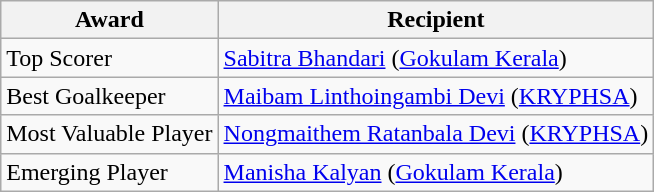<table class=wikitable>
<tr>
<th>Award</th>
<th>Recipient</th>
</tr>
<tr>
<td>Top Scorer</td>
<td><a href='#'>Sabitra Bhandari</a> (<a href='#'>Gokulam Kerala</a>)</td>
</tr>
<tr>
<td>Best Goalkeeper</td>
<td><a href='#'>Maibam Linthoingambi Devi</a> (<a href='#'>KRYPHSA</a>)</td>
</tr>
<tr>
<td>Most Valuable Player</td>
<td><a href='#'>Nongmaithem Ratanbala Devi</a> (<a href='#'>KRYPHSA</a>)</td>
</tr>
<tr>
<td>Emerging Player</td>
<td><a href='#'>Manisha Kalyan</a> (<a href='#'>Gokulam Kerala</a>)</td>
</tr>
</table>
